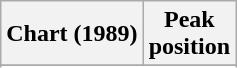<table class="wikitable sortable">
<tr>
<th align="left">Chart (1989)</th>
<th align="center">Peak<br>position</th>
</tr>
<tr>
</tr>
<tr>
</tr>
</table>
